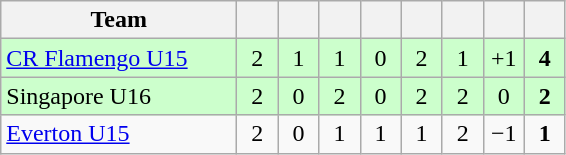<table class="wikitable" style="text-align:center;">
<tr>
<th width=150>Team</th>
<th width=20></th>
<th width=20></th>
<th width=20></th>
<th width=20></th>
<th width=20></th>
<th width=20></th>
<th width=20></th>
<th width=20></th>
</tr>
<tr style="background:#cfc;">
<td align=left> <a href='#'>CR Flamengo U15</a></td>
<td>2</td>
<td>1</td>
<td>1</td>
<td>0</td>
<td>2</td>
<td>1</td>
<td>+1</td>
<td><strong>4</strong></td>
</tr>
<tr style="background:#cfc;">
<td align=left> Singapore U16</td>
<td>2</td>
<td>0</td>
<td>2</td>
<td>0</td>
<td>2</td>
<td>2</td>
<td>0</td>
<td><strong>2</strong></td>
</tr>
<tr>
<td align=left> <a href='#'>Everton U15</a></td>
<td>2</td>
<td>0</td>
<td>1</td>
<td>1</td>
<td>1</td>
<td>2</td>
<td>−1</td>
<td><strong>1</strong></td>
</tr>
</table>
